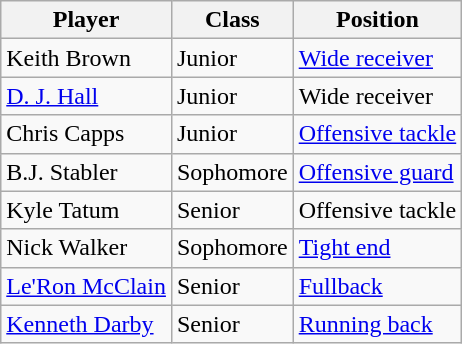<table class="wikitable">
<tr>
<th>Player</th>
<th>Class</th>
<th>Position</th>
</tr>
<tr>
<td>Keith Brown</td>
<td>Junior</td>
<td><a href='#'>Wide receiver</a></td>
</tr>
<tr>
<td><a href='#'>D. J. Hall</a></td>
<td>Junior</td>
<td>Wide receiver</td>
</tr>
<tr>
<td>Chris Capps</td>
<td>Junior</td>
<td><a href='#'>Offensive tackle</a></td>
</tr>
<tr>
<td>B.J. Stabler</td>
<td>Sophomore</td>
<td><a href='#'>Offensive guard</a></td>
</tr>
<tr>
<td>Kyle Tatum</td>
<td>Senior</td>
<td>Offensive tackle</td>
</tr>
<tr>
<td>Nick Walker</td>
<td>Sophomore</td>
<td><a href='#'>Tight end</a></td>
</tr>
<tr>
<td><a href='#'>Le'Ron McClain</a></td>
<td>Senior</td>
<td><a href='#'>Fullback</a></td>
</tr>
<tr>
<td><a href='#'>Kenneth Darby</a></td>
<td>Senior</td>
<td><a href='#'>Running back</a></td>
</tr>
</table>
